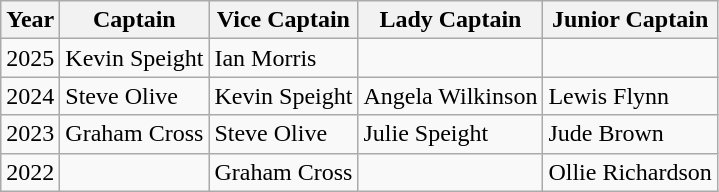<table class="wikitable">
<tr>
<th>Year</th>
<th>Captain</th>
<th>Vice Captain</th>
<th>Lady Captain</th>
<th>Junior Captain</th>
</tr>
<tr>
<td>2025</td>
<td>Kevin Speight</td>
<td>Ian Morris</td>
<td></td>
<td></td>
</tr>
<tr>
<td>2024</td>
<td>Steve Olive</td>
<td>Kevin Speight</td>
<td>Angela Wilkinson</td>
<td>Lewis Flynn</td>
</tr>
<tr>
<td>2023</td>
<td>Graham Cross</td>
<td>Steve Olive</td>
<td>Julie Speight</td>
<td>Jude Brown</td>
</tr>
<tr>
<td>2022</td>
<td></td>
<td>Graham Cross</td>
<td></td>
<td>Ollie Richardson</td>
</tr>
</table>
